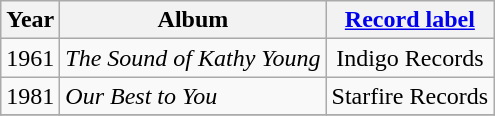<table class="wikitable" style=text-align:center;>
<tr>
<th>Year</th>
<th>Album</th>
<th><a href='#'>Record label</a></th>
</tr>
<tr>
<td>1961</td>
<td align=left><em>The Sound of Kathy Young</em></td>
<td rowspan="1">Indigo Records</td>
</tr>
<tr>
<td>1981</td>
<td align=left><em>Our Best to You</em></td>
<td rowspan="1">Starfire Records</td>
</tr>
<tr>
</tr>
</table>
